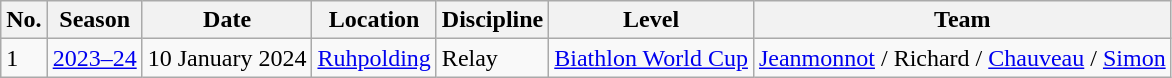<table class="wikitable">
<tr>
<th>No.</th>
<th>Season</th>
<th>Date</th>
<th>Location</th>
<th>Discipline</th>
<th>Level</th>
<th>Team</th>
</tr>
<tr>
<td>1</td>
<td><a href='#'>2023–24</a></td>
<td>10 January 2024</td>
<td> <a href='#'>Ruhpolding</a></td>
<td>Relay</td>
<td><a href='#'>Biathlon World Cup</a></td>
<td><a href='#'>Jeanmonnot</a> / Richard / <a href='#'>Chauveau</a> / <a href='#'>Simon</a></td>
</tr>
</table>
